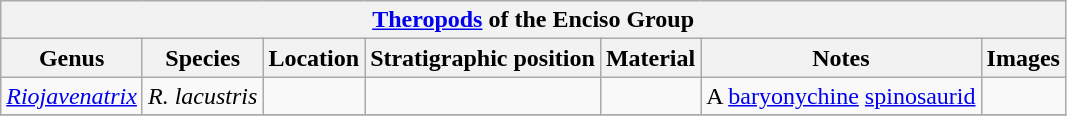<table class="wikitable" align="center">
<tr>
<th colspan="7" align="center"><a href='#'>Theropods</a> of the Enciso Group</th>
</tr>
<tr>
<th>Genus</th>
<th>Species</th>
<th>Location</th>
<th>Stratigraphic position</th>
<th>Material</th>
<th>Notes</th>
<th>Images</th>
</tr>
<tr>
<td><em><a href='#'>Riojavenatrix</a></em></td>
<td><em>R. lacustris</em></td>
<td></td>
<td></td>
<td></td>
<td>A <a href='#'>baryonychine</a> <a href='#'>spinosaurid</a></td>
<td></td>
</tr>
<tr>
</tr>
</table>
